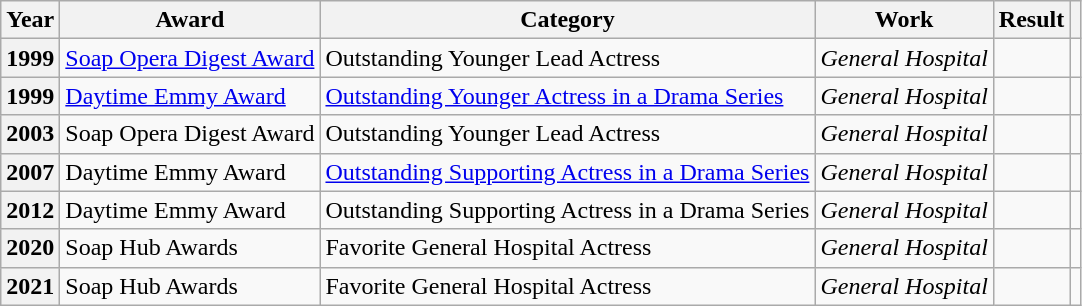<table class="wikitable sortable plainrowheaders">
<tr>
<th scope="col">Year</th>
<th scope="col">Award</th>
<th scope="col">Category</th>
<th scope="col">Work</th>
<th scope="col">Result</th>
<th scope="col" class="unsortable"></th>
</tr>
<tr>
<th scope="row" align="center">1999</th>
<td><a href='#'>Soap Opera Digest Award</a></td>
<td>Outstanding Younger Lead Actress</td>
<td><em>General Hospital</em></td>
<td></td>
<td align="center"></td>
</tr>
<tr>
<th scope="row" align="center">1999</th>
<td><a href='#'>Daytime Emmy Award</a></td>
<td><a href='#'>Outstanding Younger Actress in a Drama Series</a></td>
<td><em>General Hospital</em></td>
<td></td>
<td align="center"></td>
</tr>
<tr>
<th scope="row" align="center">2003</th>
<td>Soap Opera Digest Award</td>
<td>Outstanding Younger Lead Actress</td>
<td><em>General Hospital</em></td>
<td></td>
<td align="center"></td>
</tr>
<tr>
<th scope="row" align="center">2007</th>
<td>Daytime Emmy Award</td>
<td><a href='#'>Outstanding Supporting Actress in a Drama Series</a></td>
<td><em>General Hospital</em></td>
<td></td>
<td align="center"></td>
</tr>
<tr>
<th scope="row" align="center">2012</th>
<td>Daytime Emmy Award</td>
<td>Outstanding Supporting Actress in a Drama Series</td>
<td><em>General Hospital</em></td>
<td></td>
<td align="center"></td>
</tr>
<tr>
<th scope="row" align="center">2020</th>
<td>Soap Hub Awards</td>
<td>Favorite General Hospital Actress</td>
<td><em>General Hospital</em></td>
<td></td>
<td></td>
</tr>
<tr>
<th scope="row" align="center">2021</th>
<td>Soap Hub Awards</td>
<td>Favorite General Hospital Actress</td>
<td><em>General Hospital</em></td>
<td></td>
<td></td>
</tr>
</table>
